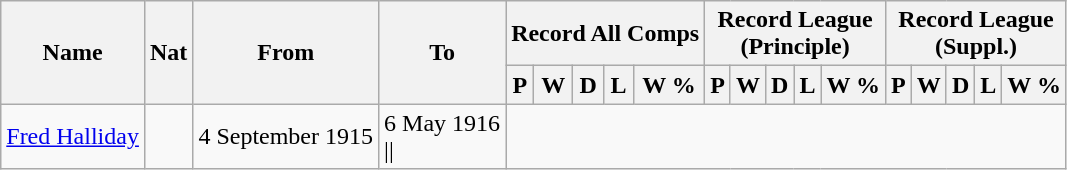<table class="wikitable" style="text-align: center">
<tr>
<th rowspan="2">Name</th>
<th rowspan="2">Nat</th>
<th rowspan="2">From</th>
<th rowspan="2">To</th>
<th colspan="5">Record All Comps</th>
<th colspan="5">Record League<br>(Principle)</th>
<th colspan="5">Record League<br>(Suppl.)</th>
</tr>
<tr>
<th>P</th>
<th>W</th>
<th>D</th>
<th>L</th>
<th>W %</th>
<th>P</th>
<th>W</th>
<th>D</th>
<th>L</th>
<th>W %</th>
<th>P</th>
<th>W</th>
<th>D</th>
<th>L</th>
<th>W %</th>
</tr>
<tr>
<td align=left><a href='#'>Fred Halliday</a></td>
<td></td>
<td align=left>4 September 1915</td>
<td align=left>6 May 1916<br>||</td>
</tr>
</table>
